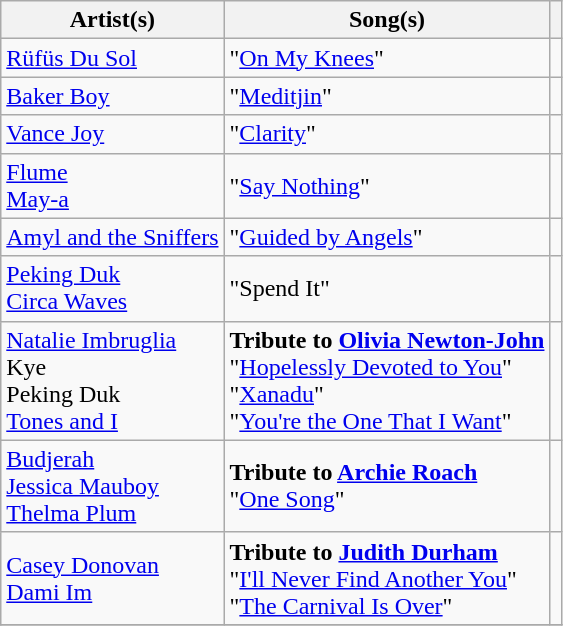<table class="wikitable plainrowheaders">
<tr>
<th scope="col">Artist(s)</th>
<th scope="col">Song(s)</th>
<th scope="col"></th>
</tr>
<tr>
<td><a href='#'>Rüfüs Du Sol</a></td>
<td>"<a href='#'>On My Knees</a>"</td>
<td></td>
</tr>
<tr>
<td><a href='#'>Baker Boy</a></td>
<td>"<a href='#'>Meditjin</a>"</td>
<td></td>
</tr>
<tr>
<td><a href='#'>Vance Joy</a></td>
<td>"<a href='#'>Clarity</a>"</td>
<td></td>
</tr>
<tr>
<td><a href='#'>Flume</a> <br> <a href='#'>May-a</a></td>
<td>"<a href='#'>Say Nothing</a>"</td>
<td></td>
</tr>
<tr>
<td><a href='#'>Amyl and the Sniffers</a></td>
<td>"<a href='#'>Guided by Angels</a>"</td>
<td></td>
</tr>
<tr>
<td><a href='#'>Peking Duk</a> <br> <a href='#'>Circa Waves</a></td>
<td>"Spend It"</td>
<td></td>
</tr>
<tr>
<td><a href='#'>Natalie Imbruglia</a> <br> Kye <br> Peking Duk <br> <a href='#'>Tones and I</a></td>
<td><strong>Tribute to <a href='#'>Olivia Newton-John</a></strong> <br> "<a href='#'>Hopelessly Devoted to You</a>" <br> "<a href='#'>Xanadu</a>" <br> "<a href='#'>You're the One That I Want</a>"</td>
<td></td>
</tr>
<tr>
<td><a href='#'>Budjerah</a> <br> <a href='#'>Jessica Mauboy</a> <br> <a href='#'>Thelma Plum</a></td>
<td><strong>Tribute to <a href='#'>Archie Roach</a></strong> <br> "<a href='#'>One Song</a>"</td>
<td></td>
</tr>
<tr>
<td><a href='#'>Casey Donovan</a> <br> <a href='#'>Dami Im</a></td>
<td><strong>Tribute to <a href='#'>Judith Durham</a></strong> <br> "<a href='#'>I'll Never Find Another You</a>" <br> "<a href='#'>The Carnival Is Over</a>"</td>
<td></td>
</tr>
<tr>
</tr>
</table>
